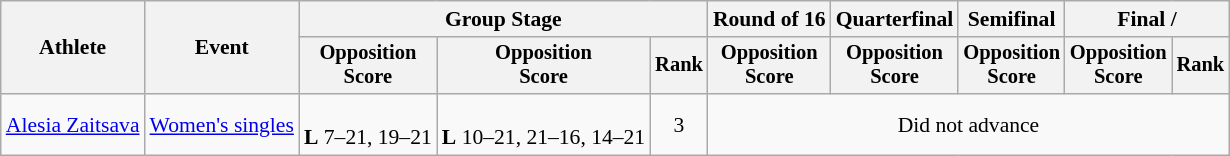<table class="wikitable" style="font-size:90%">
<tr>
<th rowspan=2>Athlete</th>
<th rowspan=2>Event</th>
<th colspan=3>Group Stage</th>
<th>Round of 16</th>
<th>Quarterfinal</th>
<th>Semifinal</th>
<th colspan=2>Final / </th>
</tr>
<tr style="font-size:95%">
<th>Opposition<br>Score</th>
<th>Opposition<br>Score</th>
<th>Rank</th>
<th>Opposition<br>Score</th>
<th>Opposition<br>Score</th>
<th>Opposition<br>Score</th>
<th>Opposition<br>Score</th>
<th>Rank</th>
</tr>
<tr align=center>
<td align=left><a href='#'>Alesia Zaitsava</a></td>
<td align=left><a href='#'>Women's singles</a></td>
<td><br><strong>L</strong> 7–21, 19–21</td>
<td><br><strong>L</strong> 10–21, 21–16, 14–21</td>
<td>3</td>
<td colspan=5>Did not advance</td>
</tr>
</table>
